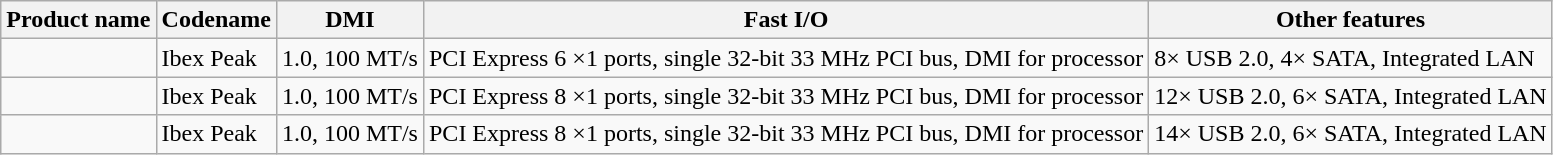<table class="wikitable">
<tr>
<th>Product name</th>
<th>Codename</th>
<th>DMI</th>
<th>Fast I/O</th>
<th>Other features</th>
</tr>
<tr>
<td></td>
<td>Ibex Peak</td>
<td>1.0, 100 MT/s</td>
<td>PCI Express 6 ×1 ports, single 32-bit 33 MHz PCI bus, DMI for processor</td>
<td>8× USB 2.0, 4× SATA, Integrated LAN</td>
</tr>
<tr>
<td></td>
<td>Ibex Peak</td>
<td>1.0, 100 MT/s</td>
<td>PCI Express 8 ×1 ports, single 32-bit 33 MHz PCI bus, DMI for processor</td>
<td>12× USB 2.0, 6× SATA, Integrated LAN</td>
</tr>
<tr>
<td></td>
<td>Ibex Peak</td>
<td>1.0, 100 MT/s</td>
<td>PCI Express 8 ×1 ports, single 32-bit 33 MHz PCI bus, DMI for processor</td>
<td>14× USB 2.0, 6× SATA, Integrated LAN</td>
</tr>
</table>
